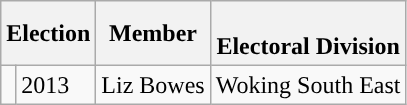<table class="wikitable">
<tr>
<th colspan="2">Election</th>
<th>Member</th>
<th><br>Electoral Division</th>
</tr>
<tr>
<td style="background-color: "></td>
<td>2013</td>
<td>Liz Bowes</td>
<td>Woking South East</td>
</tr>
</table>
